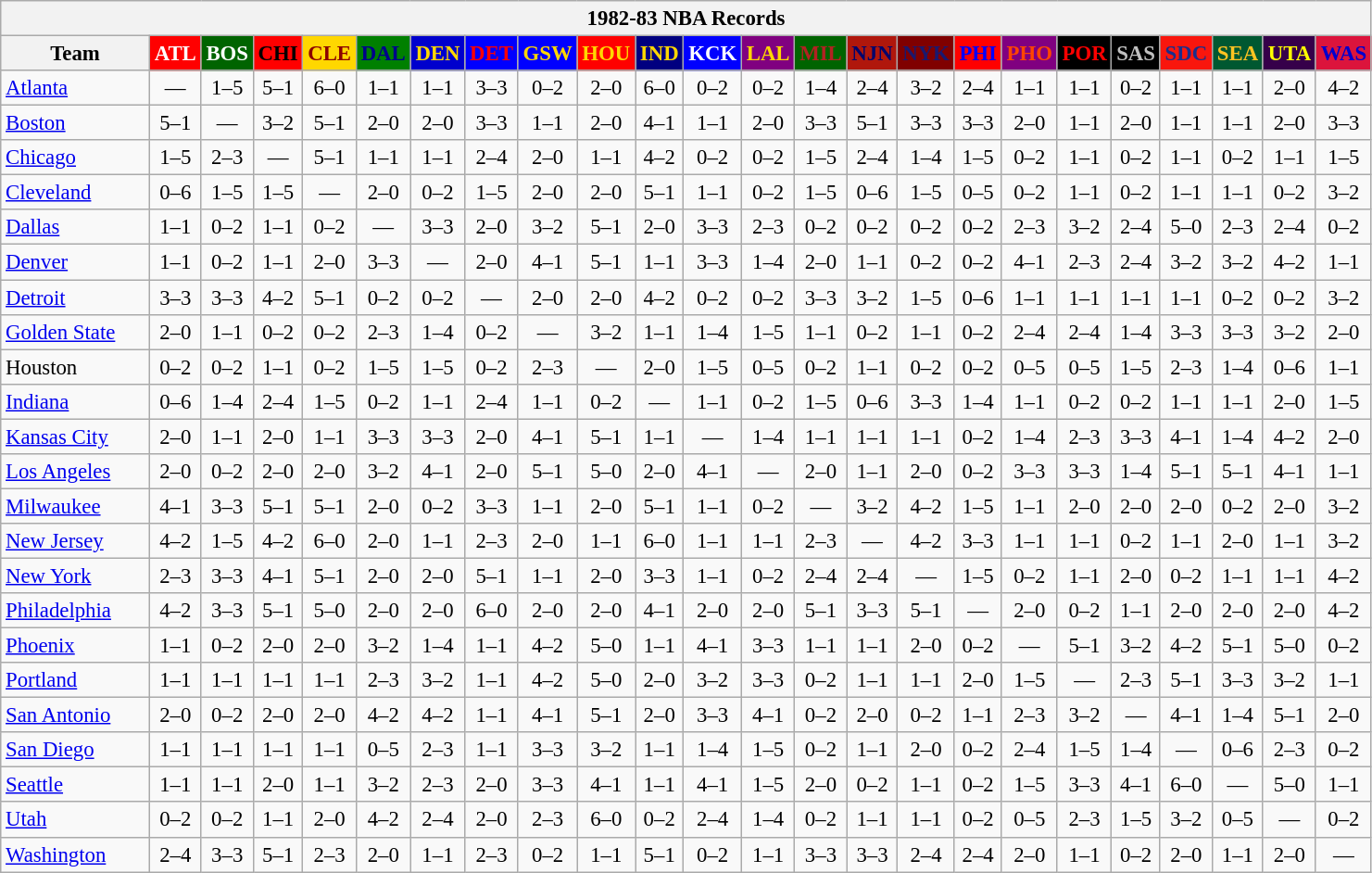<table class="wikitable" style="font-size:95%; text-align:center;">
<tr>
<th colspan=24>1982-83 NBA Records</th>
</tr>
<tr>
<th width=100>Team</th>
<th style="background:#FF0000;color:#FFFFFF;width=35">ATL</th>
<th style="background:#006400;color:#FFFFFF;width=35">BOS</th>
<th style="background:#FF0000;color:#000000;width=35">CHI</th>
<th style="background:#FFD700;color:#8B0000;width=35">CLE</th>
<th style="background:#008000;color:#00008B;width=35">DAL</th>
<th style="background:#0000CD;color:#FFD700;width=35">DEN</th>
<th style="background:#0000FF;color:#FF0000;width=35">DET</th>
<th style="background:#0000FF;color:#FFD700;width=35">GSW</th>
<th style="background:#FF0000;color:#FFD700;width=35">HOU</th>
<th style="background:#000080;color:#FFD700;width=35">IND</th>
<th style="background:#0000FF;color:#FFFFFF;width=35">KCK</th>
<th style="background:#800080;color:#FFD700;width=35">LAL</th>
<th style="background:#006400;color:#B22222;width=35">MIL</th>
<th style="background:#B0170C;color:#00056D;width=35">NJN</th>
<th style="background:#800000;color:#191970;width=35">NYK</th>
<th style="background:#FF0000;color:#0000FF;width=35">PHI</th>
<th style="background:#800080;color:#FF4500;width=35">PHO</th>
<th style="background:#000000;color:#FF0000;width=35">POR</th>
<th style="background:#000000;color:#C0C0C0;width=35">SAS</th>
<th style="background:#F9160D;color:#1A2E8B;width=35">SDC</th>
<th style="background:#005831;color:#FFC322;width=35">SEA</th>
<th style="background:#36004A;color:#FFFF00;width=35">UTA</th>
<th style="background:#DC143C;color:#0000CD;width=35">WAS</th>
</tr>
<tr>
<td style="text-align:left;"><a href='#'>Atlanta</a></td>
<td>—</td>
<td>1–5</td>
<td>5–1</td>
<td>6–0</td>
<td>1–1</td>
<td>1–1</td>
<td>3–3</td>
<td>0–2</td>
<td>2–0</td>
<td>6–0</td>
<td>0–2</td>
<td>0–2</td>
<td>1–4</td>
<td>2–4</td>
<td>3–2</td>
<td>2–4</td>
<td>1–1</td>
<td>1–1</td>
<td>0–2</td>
<td>1–1</td>
<td>1–1</td>
<td>2–0</td>
<td>4–2</td>
</tr>
<tr>
<td style="text-align:left;"><a href='#'>Boston</a></td>
<td>5–1</td>
<td>—</td>
<td>3–2</td>
<td>5–1</td>
<td>2–0</td>
<td>2–0</td>
<td>3–3</td>
<td>1–1</td>
<td>2–0</td>
<td>4–1</td>
<td>1–1</td>
<td>2–0</td>
<td>3–3</td>
<td>5–1</td>
<td>3–3</td>
<td>3–3</td>
<td>2–0</td>
<td>1–1</td>
<td>2–0</td>
<td>1–1</td>
<td>1–1</td>
<td>2–0</td>
<td>3–3</td>
</tr>
<tr>
<td style="text-align:left;"><a href='#'>Chicago</a></td>
<td>1–5</td>
<td>2–3</td>
<td>—</td>
<td>5–1</td>
<td>1–1</td>
<td>1–1</td>
<td>2–4</td>
<td>2–0</td>
<td>1–1</td>
<td>4–2</td>
<td>0–2</td>
<td>0–2</td>
<td>1–5</td>
<td>2–4</td>
<td>1–4</td>
<td>1–5</td>
<td>0–2</td>
<td>1–1</td>
<td>0–2</td>
<td>1–1</td>
<td>0–2</td>
<td>1–1</td>
<td>1–5</td>
</tr>
<tr>
<td style="text-align:left;"><a href='#'>Cleveland</a></td>
<td>0–6</td>
<td>1–5</td>
<td>1–5</td>
<td>—</td>
<td>2–0</td>
<td>0–2</td>
<td>1–5</td>
<td>2–0</td>
<td>2–0</td>
<td>5–1</td>
<td>1–1</td>
<td>0–2</td>
<td>1–5</td>
<td>0–6</td>
<td>1–5</td>
<td>0–5</td>
<td>0–2</td>
<td>1–1</td>
<td>0–2</td>
<td>1–1</td>
<td>1–1</td>
<td>0–2</td>
<td>3–2</td>
</tr>
<tr>
<td style="text-align:left;"><a href='#'>Dallas</a></td>
<td>1–1</td>
<td>0–2</td>
<td>1–1</td>
<td>0–2</td>
<td>—</td>
<td>3–3</td>
<td>2–0</td>
<td>3–2</td>
<td>5–1</td>
<td>2–0</td>
<td>3–3</td>
<td>2–3</td>
<td>0–2</td>
<td>0–2</td>
<td>0–2</td>
<td>0–2</td>
<td>2–3</td>
<td>3–2</td>
<td>2–4</td>
<td>5–0</td>
<td>2–3</td>
<td>2–4</td>
<td>0–2</td>
</tr>
<tr>
<td style="text-align:left;"><a href='#'>Denver</a></td>
<td>1–1</td>
<td>0–2</td>
<td>1–1</td>
<td>2–0</td>
<td>3–3</td>
<td>—</td>
<td>2–0</td>
<td>4–1</td>
<td>5–1</td>
<td>1–1</td>
<td>3–3</td>
<td>1–4</td>
<td>2–0</td>
<td>1–1</td>
<td>0–2</td>
<td>0–2</td>
<td>4–1</td>
<td>2–3</td>
<td>2–4</td>
<td>3–2</td>
<td>3–2</td>
<td>4–2</td>
<td>1–1</td>
</tr>
<tr>
<td style="text-align:left;"><a href='#'>Detroit</a></td>
<td>3–3</td>
<td>3–3</td>
<td>4–2</td>
<td>5–1</td>
<td>0–2</td>
<td>0–2</td>
<td>—</td>
<td>2–0</td>
<td>2–0</td>
<td>4–2</td>
<td>0–2</td>
<td>0–2</td>
<td>3–3</td>
<td>3–2</td>
<td>1–5</td>
<td>0–6</td>
<td>1–1</td>
<td>1–1</td>
<td>1–1</td>
<td>1–1</td>
<td>0–2</td>
<td>0–2</td>
<td>3–2</td>
</tr>
<tr>
<td style="text-align:left;"><a href='#'>Golden State</a></td>
<td>2–0</td>
<td>1–1</td>
<td>0–2</td>
<td>0–2</td>
<td>2–3</td>
<td>1–4</td>
<td>0–2</td>
<td>—</td>
<td>3–2</td>
<td>1–1</td>
<td>1–4</td>
<td>1–5</td>
<td>1–1</td>
<td>0–2</td>
<td>1–1</td>
<td>0–2</td>
<td>2–4</td>
<td>2–4</td>
<td>1–4</td>
<td>3–3</td>
<td>3–3</td>
<td>3–2</td>
<td>2–0</td>
</tr>
<tr>
<td style="text-align:left;">Houston</td>
<td>0–2</td>
<td>0–2</td>
<td>1–1</td>
<td>0–2</td>
<td>1–5</td>
<td>1–5</td>
<td>0–2</td>
<td>2–3</td>
<td>—</td>
<td>2–0</td>
<td>1–5</td>
<td>0–5</td>
<td>0–2</td>
<td>1–1</td>
<td>0–2</td>
<td>0–2</td>
<td>0–5</td>
<td>0–5</td>
<td>1–5</td>
<td>2–3</td>
<td>1–4</td>
<td>0–6</td>
<td>1–1</td>
</tr>
<tr>
<td style="text-align:left;"><a href='#'>Indiana</a></td>
<td>0–6</td>
<td>1–4</td>
<td>2–4</td>
<td>1–5</td>
<td>0–2</td>
<td>1–1</td>
<td>2–4</td>
<td>1–1</td>
<td>0–2</td>
<td>—</td>
<td>1–1</td>
<td>0–2</td>
<td>1–5</td>
<td>0–6</td>
<td>3–3</td>
<td>1–4</td>
<td>1–1</td>
<td>0–2</td>
<td>0–2</td>
<td>1–1</td>
<td>1–1</td>
<td>2–0</td>
<td>1–5</td>
</tr>
<tr>
<td style="text-align:left;"><a href='#'>Kansas City</a></td>
<td>2–0</td>
<td>1–1</td>
<td>2–0</td>
<td>1–1</td>
<td>3–3</td>
<td>3–3</td>
<td>2–0</td>
<td>4–1</td>
<td>5–1</td>
<td>1–1</td>
<td>—</td>
<td>1–4</td>
<td>1–1</td>
<td>1–1</td>
<td>1–1</td>
<td>0–2</td>
<td>1–4</td>
<td>2–3</td>
<td>3–3</td>
<td>4–1</td>
<td>1–4</td>
<td>4–2</td>
<td>2–0</td>
</tr>
<tr>
<td style="text-align:left;"><a href='#'>Los Angeles</a></td>
<td>2–0</td>
<td>0–2</td>
<td>2–0</td>
<td>2–0</td>
<td>3–2</td>
<td>4–1</td>
<td>2–0</td>
<td>5–1</td>
<td>5–0</td>
<td>2–0</td>
<td>4–1</td>
<td>—</td>
<td>2–0</td>
<td>1–1</td>
<td>2–0</td>
<td>0–2</td>
<td>3–3</td>
<td>3–3</td>
<td>1–4</td>
<td>5–1</td>
<td>5–1</td>
<td>4–1</td>
<td>1–1</td>
</tr>
<tr>
<td style="text-align:left;"><a href='#'>Milwaukee</a></td>
<td>4–1</td>
<td>3–3</td>
<td>5–1</td>
<td>5–1</td>
<td>2–0</td>
<td>0–2</td>
<td>3–3</td>
<td>1–1</td>
<td>2–0</td>
<td>5–1</td>
<td>1–1</td>
<td>0–2</td>
<td>—</td>
<td>3–2</td>
<td>4–2</td>
<td>1–5</td>
<td>1–1</td>
<td>2–0</td>
<td>2–0</td>
<td>2–0</td>
<td>0–2</td>
<td>2–0</td>
<td>3–2</td>
</tr>
<tr>
<td style="text-align:left;"><a href='#'>New Jersey</a></td>
<td>4–2</td>
<td>1–5</td>
<td>4–2</td>
<td>6–0</td>
<td>2–0</td>
<td>1–1</td>
<td>2–3</td>
<td>2–0</td>
<td>1–1</td>
<td>6–0</td>
<td>1–1</td>
<td>1–1</td>
<td>2–3</td>
<td>—</td>
<td>4–2</td>
<td>3–3</td>
<td>1–1</td>
<td>1–1</td>
<td>0–2</td>
<td>1–1</td>
<td>2–0</td>
<td>1–1</td>
<td>3–2</td>
</tr>
<tr>
<td style="text-align:left;"><a href='#'>New York</a></td>
<td>2–3</td>
<td>3–3</td>
<td>4–1</td>
<td>5–1</td>
<td>2–0</td>
<td>2–0</td>
<td>5–1</td>
<td>1–1</td>
<td>2–0</td>
<td>3–3</td>
<td>1–1</td>
<td>0–2</td>
<td>2–4</td>
<td>2–4</td>
<td>—</td>
<td>1–5</td>
<td>0–2</td>
<td>1–1</td>
<td>2–0</td>
<td>0–2</td>
<td>1–1</td>
<td>1–1</td>
<td>4–2</td>
</tr>
<tr>
<td style="text-align:left;"><a href='#'>Philadelphia</a></td>
<td>4–2</td>
<td>3–3</td>
<td>5–1</td>
<td>5–0</td>
<td>2–0</td>
<td>2–0</td>
<td>6–0</td>
<td>2–0</td>
<td>2–0</td>
<td>4–1</td>
<td>2–0</td>
<td>2–0</td>
<td>5–1</td>
<td>3–3</td>
<td>5–1</td>
<td>—</td>
<td>2–0</td>
<td>0–2</td>
<td>1–1</td>
<td>2–0</td>
<td>2–0</td>
<td>2–0</td>
<td>4–2</td>
</tr>
<tr>
<td style="text-align:left;"><a href='#'>Phoenix</a></td>
<td>1–1</td>
<td>0–2</td>
<td>2–0</td>
<td>2–0</td>
<td>3–2</td>
<td>1–4</td>
<td>1–1</td>
<td>4–2</td>
<td>5–0</td>
<td>1–1</td>
<td>4–1</td>
<td>3–3</td>
<td>1–1</td>
<td>1–1</td>
<td>2–0</td>
<td>0–2</td>
<td>—</td>
<td>5–1</td>
<td>3–2</td>
<td>4–2</td>
<td>5–1</td>
<td>5–0</td>
<td>0–2</td>
</tr>
<tr>
<td style="text-align:left;"><a href='#'>Portland</a></td>
<td>1–1</td>
<td>1–1</td>
<td>1–1</td>
<td>1–1</td>
<td>2–3</td>
<td>3–2</td>
<td>1–1</td>
<td>4–2</td>
<td>5–0</td>
<td>2–0</td>
<td>3–2</td>
<td>3–3</td>
<td>0–2</td>
<td>1–1</td>
<td>1–1</td>
<td>2–0</td>
<td>1–5</td>
<td>—</td>
<td>2–3</td>
<td>5–1</td>
<td>3–3</td>
<td>3–2</td>
<td>1–1</td>
</tr>
<tr>
<td style="text-align:left;"><a href='#'>San Antonio</a></td>
<td>2–0</td>
<td>0–2</td>
<td>2–0</td>
<td>2–0</td>
<td>4–2</td>
<td>4–2</td>
<td>1–1</td>
<td>4–1</td>
<td>5–1</td>
<td>2–0</td>
<td>3–3</td>
<td>4–1</td>
<td>0–2</td>
<td>2–0</td>
<td>0–2</td>
<td>1–1</td>
<td>2–3</td>
<td>3–2</td>
<td>—</td>
<td>4–1</td>
<td>1–4</td>
<td>5–1</td>
<td>2–0</td>
</tr>
<tr>
<td style="text-align:left;"><a href='#'>San Diego</a></td>
<td>1–1</td>
<td>1–1</td>
<td>1–1</td>
<td>1–1</td>
<td>0–5</td>
<td>2–3</td>
<td>1–1</td>
<td>3–3</td>
<td>3–2</td>
<td>1–1</td>
<td>1–4</td>
<td>1–5</td>
<td>0–2</td>
<td>1–1</td>
<td>2–0</td>
<td>0–2</td>
<td>2–4</td>
<td>1–5</td>
<td>1–4</td>
<td>—</td>
<td>0–6</td>
<td>2–3</td>
<td>0–2</td>
</tr>
<tr>
<td style="text-align:left;"><a href='#'>Seattle</a></td>
<td>1–1</td>
<td>1–1</td>
<td>2–0</td>
<td>1–1</td>
<td>3–2</td>
<td>2–3</td>
<td>2–0</td>
<td>3–3</td>
<td>4–1</td>
<td>1–1</td>
<td>4–1</td>
<td>1–5</td>
<td>2–0</td>
<td>0–2</td>
<td>1–1</td>
<td>0–2</td>
<td>1–5</td>
<td>3–3</td>
<td>4–1</td>
<td>6–0</td>
<td>—</td>
<td>5–0</td>
<td>1–1</td>
</tr>
<tr>
<td style="text-align:left;"><a href='#'>Utah</a></td>
<td>0–2</td>
<td>0–2</td>
<td>1–1</td>
<td>2–0</td>
<td>4–2</td>
<td>2–4</td>
<td>2–0</td>
<td>2–3</td>
<td>6–0</td>
<td>0–2</td>
<td>2–4</td>
<td>1–4</td>
<td>0–2</td>
<td>1–1</td>
<td>1–1</td>
<td>0–2</td>
<td>0–5</td>
<td>2–3</td>
<td>1–5</td>
<td>3–2</td>
<td>0–5</td>
<td>—</td>
<td>0–2</td>
</tr>
<tr>
<td style="text-align:left;"><a href='#'>Washington</a></td>
<td>2–4</td>
<td>3–3</td>
<td>5–1</td>
<td>2–3</td>
<td>2–0</td>
<td>1–1</td>
<td>2–3</td>
<td>0–2</td>
<td>1–1</td>
<td>5–1</td>
<td>0–2</td>
<td>1–1</td>
<td>3–3</td>
<td>3–3</td>
<td>2–4</td>
<td>2–4</td>
<td>2–0</td>
<td>1–1</td>
<td>0–2</td>
<td>2–0</td>
<td>1–1</td>
<td>2–0</td>
<td>—</td>
</tr>
</table>
